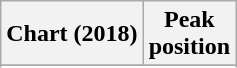<table class="wikitable sortable plainrowheaders" style="text-align:center;">
<tr>
<th scope="col">Chart (2018)</th>
<th scope="col">Peak<br>position</th>
</tr>
<tr>
</tr>
<tr>
</tr>
<tr>
</tr>
<tr>
</tr>
</table>
